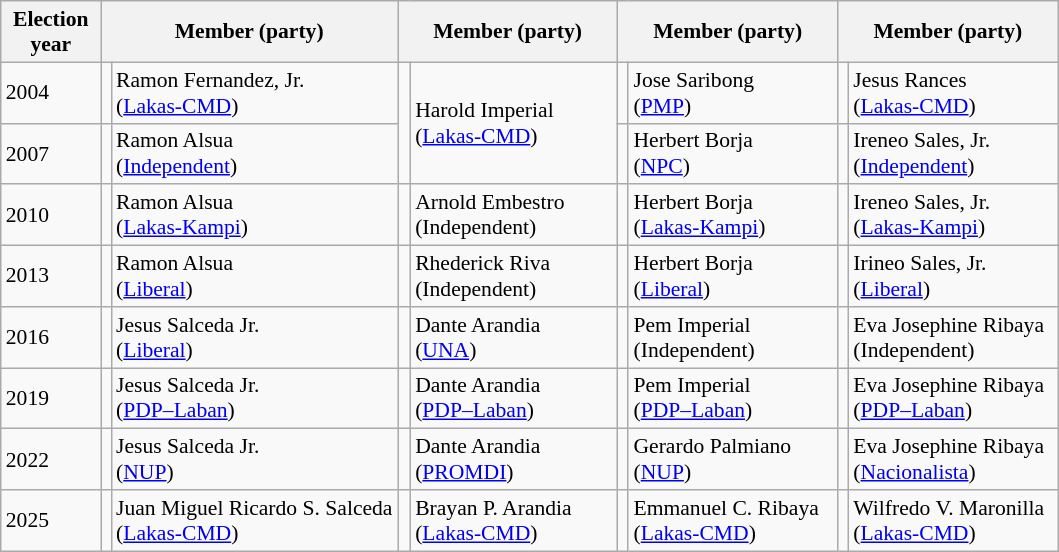<table class=wikitable style="font-size:90%">
<tr>
<th width=60px>Election<br>year</th>
<th colspan=2 width=140px>Member (party)</th>
<th colspan=2 width=140px>Member (party)</th>
<th colspan=2 width=140px>Member (party)</th>
<th colspan=2 width=140px>Member (party)</th>
</tr>
<tr>
<td>2004</td>
<td bgcolor=></td>
<td>Ramon Fernandez, Jr.<br>(<a href='#'>Lakas-CMD</a>)</td>
<td rowspan=2 bgcolor=></td>
<td rowspan=2>Harold Imperial<br>(<a href='#'>Lakas-CMD</a>)</td>
<td bgcolor=></td>
<td>Jose Saribong<br>(<a href='#'>PMP</a>)</td>
<td bgcolor=></td>
<td>Jesus Rances<br>(<a href='#'>Lakas-CMD</a>)</td>
</tr>
<tr>
<td>2007</td>
<td bgcolor=></td>
<td>Ramon Alsua<br>(<a href='#'>Independent</a>)</td>
<td bgcolor=></td>
<td>Herbert Borja<br>(<a href='#'>NPC</a>)</td>
<td bgcolor=></td>
<td>Ireneo Sales, Jr.<br>(<a href='#'>Independent</a>)</td>
</tr>
<tr>
<td>2010</td>
<td bgcolor=></td>
<td>Ramon Alsua<br>(<a href='#'>Lakas-Kampi</a>)</td>
<td bgcolor=></td>
<td>Arnold Embestro<br>(Independent)</td>
<td bgcolor=></td>
<td>Herbert Borja<br>(<a href='#'>Lakas-Kampi</a>)</td>
<td bgcolor=></td>
<td>Ireneo Sales, Jr.<br>(<a href='#'>Lakas-Kampi</a>)</td>
</tr>
<tr>
<td>2013</td>
<td bgcolor=></td>
<td>Ramon Alsua<br>(<a href='#'>Liberal</a>)</td>
<td bgcolor=></td>
<td>Rhederick Riva<br>(Independent)</td>
<td bgcolor=></td>
<td>Herbert Borja<br>(<a href='#'>Liberal</a>)</td>
<td bgcolor=></td>
<td>Irineo Sales, Jr.<br>(<a href='#'>Liberal</a>)</td>
</tr>
<tr>
<td>2016</td>
<td bgcolor=></td>
<td>Jesus Salceda Jr.<br>(<a href='#'>Liberal</a>)</td>
<td bgcolor=></td>
<td>Dante Arandia<br>(<a href='#'>UNA</a>)</td>
<td bgcolor=></td>
<td>Pem Imperial<br>(Independent)</td>
<td bgcolor=></td>
<td>Eva Josephine Ribaya<br>(Independent)</td>
</tr>
<tr>
<td>2019</td>
<td bgcolor=></td>
<td>Jesus Salceda Jr.<br>(<a href='#'>PDP–Laban</a>)</td>
<td bgcolor=></td>
<td>Dante Arandia<br>(<a href='#'>PDP–Laban</a>)</td>
<td bgcolor=></td>
<td>Pem Imperial<br>(<a href='#'>PDP–Laban</a>)</td>
<td bgcolor=></td>
<td>Eva Josephine Ribaya<br>(<a href='#'>PDP–Laban</a>)</td>
</tr>
<tr>
<td>2022</td>
<td bgcolor=></td>
<td>Jesus Salceda Jr.<br>(<a href='#'>NUP</a>)</td>
<td bgcolor=></td>
<td>Dante Arandia<br>(<a href='#'>PROMDI</a>)</td>
<td bgcolor=></td>
<td>Gerardo Palmiano<br>(<a href='#'>NUP</a>)</td>
<td bgcolor=></td>
<td>Eva Josephine Ribaya<br>(<a href='#'>Nacionalista</a>)</td>
</tr>
<tr>
<td>2025</td>
<td bgcolor=></td>
<td>Juan Miguel Ricardo S. Salceda <br>(<a href='#'>Lakas-CMD</a>)</td>
<td bgcolor=></td>
<td>Brayan P. Arandia <br>(<a href='#'>Lakas-CMD</a>)</td>
<td bgcolor=></td>
<td>Emmanuel C. Ribaya <br>(<a href='#'>Lakas-CMD</a>)</td>
<td bgcolor=></td>
<td>Wilfredo V. Maronilla <br>(<a href='#'>Lakas-CMD</a>)</td>
</tr>
</table>
